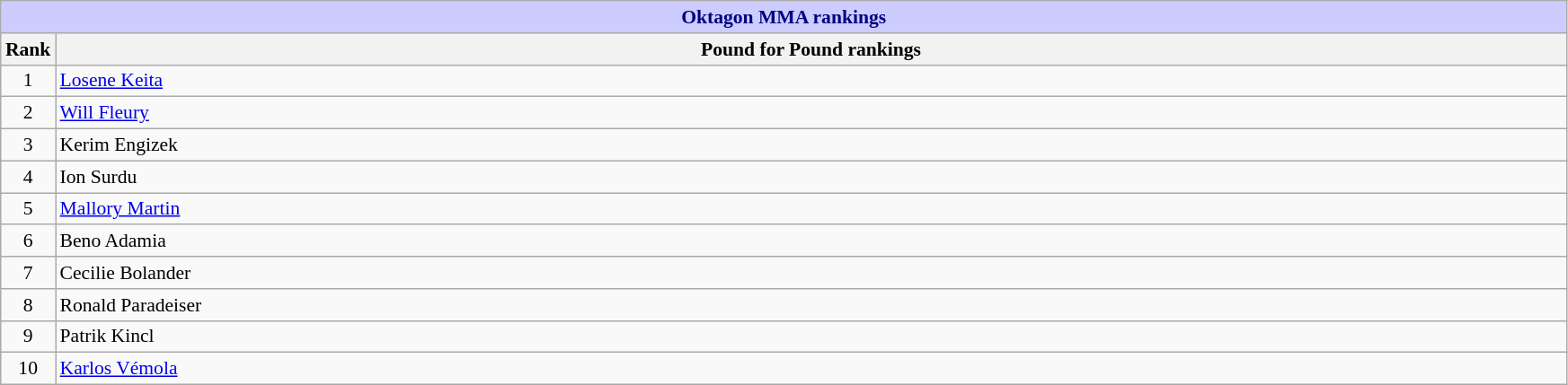<table class="wikitable" style="width:92%; font-size:90%;">
<tr>
<th colspan="2" style="background-color: #ccf; color: #000080; text-align: center;"><strong>Oktagon MMA rankings</strong></th>
</tr>
<tr>
<th style= "width:1%;">Rank</th>
<th style="width:95%;">Pound for Pound rankings</th>
</tr>
<tr>
<td align=center>1</td>
<td> <a href='#'>Losene Keita</a></td>
</tr>
<tr>
<td align=center>2</td>
<td> <a href='#'>Will Fleury</a></td>
</tr>
<tr>
<td align=center>3</td>
<td> Kerim Engizek</td>
</tr>
<tr>
<td align=center>4</td>
<td> Ion Surdu</td>
</tr>
<tr>
<td align=center>5</td>
<td> <a href='#'>Mallory Martin</a></td>
</tr>
<tr>
<td align=center>6</td>
<td> Beno Adamia</td>
</tr>
<tr>
<td align=center>7</td>
<td> Cecilie Bolander</td>
</tr>
<tr>
<td align=center>8</td>
<td> Ronald Paradeiser</td>
</tr>
<tr>
<td align=center>9</td>
<td> Patrik Kincl</td>
</tr>
<tr>
<td align=center>10</td>
<td> <a href='#'>Karlos Vémola</a></td>
</tr>
</table>
